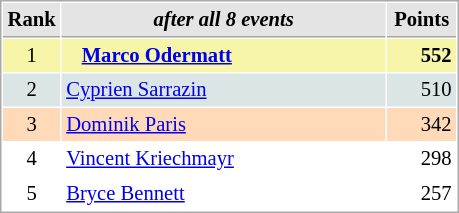<table cellspacing="1" cellpadding="3" style="border:1px solid #AAAAAA;font-size:86%">
<tr style="background-color: #E4E4E4;">
<th style="border-bottom:1px solid #AAAAAA; width: 10px;">Rank</th>
<th style="border-bottom:1px solid #AAAAAA; width: 210px;"><em>after all 8 events</em></th>
<th style="border-bottom:1px solid #AAAAAA; width: 40px;">Points</th>
</tr>
<tr style="background:#f7f6a8;">
<td align=center>1</td>
<td>   <strong><a href='#'>Marco Odermatt</a></strong> </td>
<td align=right><strong>552</strong></td>
</tr>
<tr style="background:#dce5e5;">
<td align=center>2</td>
<td> <a href='#'>Cyprien Sarrazin</a></td>
<td align=right>510</td>
</tr>
<tr style="background:#ffdab9;">
<td align=center>3</td>
<td> <a href='#'>Dominik Paris</a></td>
<td align=right>342</td>
</tr>
<tr>
<td align=center>4</td>
<td> <a href='#'>Vincent Kriechmayr</a></td>
<td align=right>298</td>
</tr>
<tr>
<td align=center>5</td>
<td> <a href='#'>Bryce Bennett</a></td>
<td align=right>257</td>
</tr>
</table>
